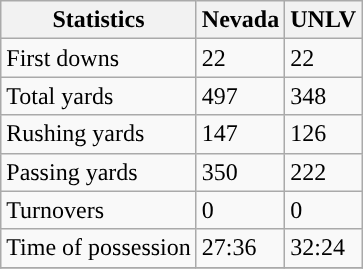<table class="wikitable">
<tr>
<th>Statistics</th>
<th>Nevada</th>
<th>UNLV</th>
</tr>
<tr>
<td>First downs</td>
<td>22</td>
<td>22</td>
</tr>
<tr>
<td>Total yards</td>
<td>497</td>
<td>348</td>
</tr>
<tr>
<td>Rushing yards</td>
<td>147</td>
<td>126</td>
</tr>
<tr>
<td>Passing yards</td>
<td>350</td>
<td>222</td>
</tr>
<tr>
<td>Turnovers</td>
<td>0</td>
<td>0</td>
</tr>
<tr>
<td>Time of possession</td>
<td>27:36</td>
<td>32:24</td>
</tr>
<tr>
</tr>
</table>
